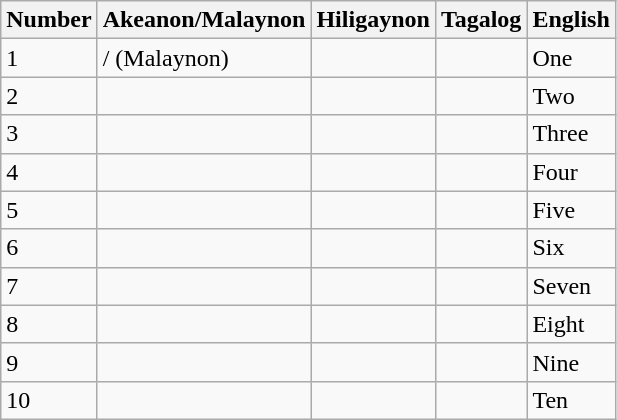<table class="wikitable">
<tr>
<th>Number</th>
<th>Akeanon/Malaynon</th>
<th>Hiligaynon</th>
<th>Tagalog</th>
<th>English</th>
</tr>
<tr>
<td>1</td>
<td>/ (Malaynon)</td>
<td></td>
<td></td>
<td>One</td>
</tr>
<tr>
<td>2</td>
<td></td>
<td></td>
<td></td>
<td>Two</td>
</tr>
<tr>
<td>3</td>
<td></td>
<td></td>
<td></td>
<td>Three</td>
</tr>
<tr>
<td>4</td>
<td></td>
<td></td>
<td></td>
<td>Four</td>
</tr>
<tr>
<td>5</td>
<td></td>
<td></td>
<td></td>
<td>Five</td>
</tr>
<tr>
<td>6</td>
<td></td>
<td></td>
<td></td>
<td>Six</td>
</tr>
<tr>
<td>7</td>
<td></td>
<td></td>
<td></td>
<td>Seven</td>
</tr>
<tr>
<td>8</td>
<td></td>
<td></td>
<td></td>
<td>Eight</td>
</tr>
<tr>
<td>9</td>
<td></td>
<td></td>
<td></td>
<td>Nine</td>
</tr>
<tr>
<td>10</td>
<td></td>
<td></td>
<td></td>
<td>Ten</td>
</tr>
</table>
